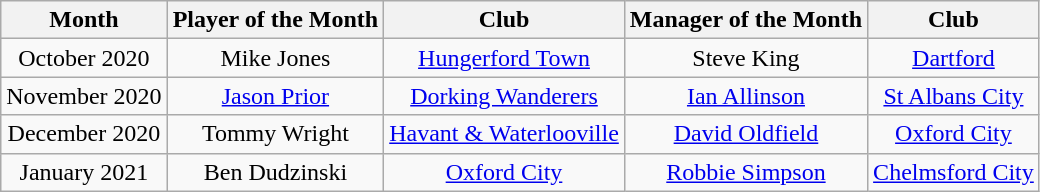<table class=wikitable style="text-align:center">
<tr>
<th>Month</th>
<th>Player of the Month</th>
<th>Club</th>
<th>Manager of the Month</th>
<th>Club</th>
</tr>
<tr>
<td>October 2020</td>
<td> Mike Jones</td>
<td><a href='#'>Hungerford Town</a></td>
<td> Steve King</td>
<td><a href='#'>Dartford</a></td>
</tr>
<tr>
<td>November 2020</td>
<td> <a href='#'>Jason Prior</a></td>
<td><a href='#'>Dorking Wanderers</a></td>
<td> <a href='#'>Ian Allinson</a></td>
<td><a href='#'>St Albans City</a></td>
</tr>
<tr>
<td>December 2020</td>
<td> Tommy Wright</td>
<td><a href='#'>Havant & Waterlooville</a></td>
<td> <a href='#'>David Oldfield</a></td>
<td><a href='#'>Oxford City</a></td>
</tr>
<tr>
<td>January 2021</td>
<td> Ben Dudzinski</td>
<td><a href='#'>Oxford City</a></td>
<td> <a href='#'>Robbie Simpson</a></td>
<td><a href='#'>Chelmsford City</a></td>
</tr>
</table>
